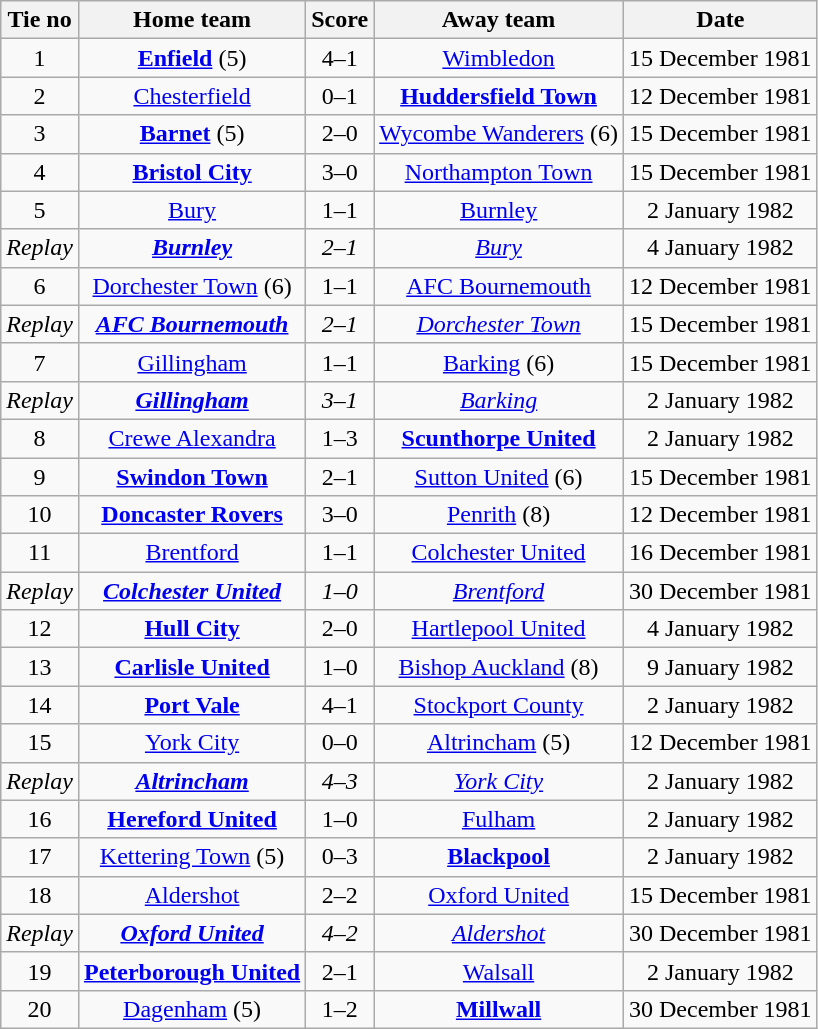<table class="wikitable" style="text-align: center">
<tr>
<th>Tie no</th>
<th>Home team</th>
<th>Score</th>
<th>Away team</th>
<th>Date</th>
</tr>
<tr>
<td>1</td>
<td><strong><a href='#'>Enfield</a></strong> (5)</td>
<td>4–1</td>
<td><a href='#'>Wimbledon</a></td>
<td>15 December 1981</td>
</tr>
<tr>
<td>2</td>
<td><a href='#'>Chesterfield</a></td>
<td>0–1</td>
<td><strong><a href='#'>Huddersfield Town</a></strong></td>
<td>12 December 1981</td>
</tr>
<tr>
<td>3</td>
<td><strong><a href='#'>Barnet</a></strong> (5)</td>
<td>2–0</td>
<td><a href='#'>Wycombe Wanderers</a> (6)</td>
<td>15 December 1981</td>
</tr>
<tr>
<td>4</td>
<td><strong><a href='#'>Bristol City</a></strong></td>
<td>3–0</td>
<td><a href='#'>Northampton Town</a></td>
<td>15 December 1981</td>
</tr>
<tr>
<td>5</td>
<td><a href='#'>Bury</a></td>
<td>1–1</td>
<td><a href='#'>Burnley</a></td>
<td>2 January 1982</td>
</tr>
<tr>
<td><em>Replay</em></td>
<td><strong><em><a href='#'>Burnley</a></em></strong></td>
<td><em>2–1</em></td>
<td><em><a href='#'>Bury</a></em></td>
<td>4 January 1982</td>
</tr>
<tr>
<td>6</td>
<td><a href='#'>Dorchester Town</a> (6)</td>
<td>1–1</td>
<td><a href='#'>AFC Bournemouth</a></td>
<td>12 December 1981</td>
</tr>
<tr>
<td><em>Replay</em></td>
<td><strong><em><a href='#'>AFC Bournemouth</a></em></strong></td>
<td><em>2–1</em></td>
<td><em><a href='#'>Dorchester Town</a></em></td>
<td>15 December 1981</td>
</tr>
<tr>
<td>7</td>
<td><a href='#'>Gillingham</a></td>
<td>1–1</td>
<td><a href='#'>Barking</a> (6)</td>
<td>15 December 1981</td>
</tr>
<tr>
<td><em>Replay</em></td>
<td><strong><em><a href='#'>Gillingham</a></em></strong></td>
<td><em>3–1</em></td>
<td><em><a href='#'>Barking</a></em></td>
<td>2 January 1982</td>
</tr>
<tr>
<td>8</td>
<td><a href='#'>Crewe Alexandra</a></td>
<td>1–3</td>
<td><strong><a href='#'>Scunthorpe United</a></strong></td>
<td>2 January 1982</td>
</tr>
<tr>
<td>9</td>
<td><strong><a href='#'>Swindon Town</a></strong></td>
<td>2–1</td>
<td><a href='#'>Sutton United</a> (6)</td>
<td>15 December 1981</td>
</tr>
<tr>
<td>10</td>
<td><strong><a href='#'>Doncaster Rovers</a></strong></td>
<td>3–0</td>
<td><a href='#'>Penrith</a> (8)</td>
<td>12 December 1981</td>
</tr>
<tr>
<td>11</td>
<td><a href='#'>Brentford</a></td>
<td>1–1</td>
<td><a href='#'>Colchester United</a></td>
<td>16 December 1981</td>
</tr>
<tr>
<td><em>Replay</em></td>
<td><strong><em><a href='#'>Colchester United</a></em></strong></td>
<td><em>1–0</em></td>
<td><em><a href='#'>Brentford</a></em></td>
<td>30 December 1981</td>
</tr>
<tr>
<td>12</td>
<td><strong><a href='#'>Hull City</a></strong></td>
<td>2–0</td>
<td><a href='#'>Hartlepool United</a></td>
<td>4 January 1982</td>
</tr>
<tr>
<td>13</td>
<td><strong><a href='#'>Carlisle United</a></strong></td>
<td>1–0</td>
<td><a href='#'>Bishop Auckland</a> (8)</td>
<td>9 January 1982</td>
</tr>
<tr>
<td>14</td>
<td><strong><a href='#'>Port Vale</a></strong></td>
<td>4–1</td>
<td><a href='#'>Stockport County</a></td>
<td>2 January 1982</td>
</tr>
<tr>
<td>15</td>
<td><a href='#'>York City</a></td>
<td>0–0</td>
<td><a href='#'>Altrincham</a> (5)</td>
<td>12 December 1981</td>
</tr>
<tr>
<td><em>Replay</em></td>
<td><strong><em><a href='#'>Altrincham</a></em></strong></td>
<td><em>4–3</em></td>
<td><em><a href='#'>York City</a></em></td>
<td>2 January 1982</td>
</tr>
<tr>
<td>16</td>
<td><strong><a href='#'>Hereford United</a></strong></td>
<td>1–0</td>
<td><a href='#'>Fulham</a></td>
<td>2 January 1982</td>
</tr>
<tr>
<td>17</td>
<td><a href='#'>Kettering Town</a> (5)</td>
<td>0–3</td>
<td><strong><a href='#'>Blackpool</a></strong></td>
<td>2 January 1982</td>
</tr>
<tr>
<td>18</td>
<td><a href='#'>Aldershot</a></td>
<td>2–2</td>
<td><a href='#'>Oxford United</a></td>
<td>15 December 1981</td>
</tr>
<tr>
<td><em>Replay</em></td>
<td><strong><em><a href='#'>Oxford United</a></em></strong></td>
<td><em>4–2</em></td>
<td><em><a href='#'>Aldershot</a></em></td>
<td>30 December 1981</td>
</tr>
<tr>
<td>19</td>
<td><strong><a href='#'>Peterborough United</a></strong></td>
<td>2–1</td>
<td><a href='#'>Walsall</a></td>
<td>2 January 1982</td>
</tr>
<tr>
<td>20</td>
<td><a href='#'>Dagenham</a> (5)</td>
<td>1–2</td>
<td><strong><a href='#'>Millwall</a></strong></td>
<td>30 December 1981</td>
</tr>
</table>
